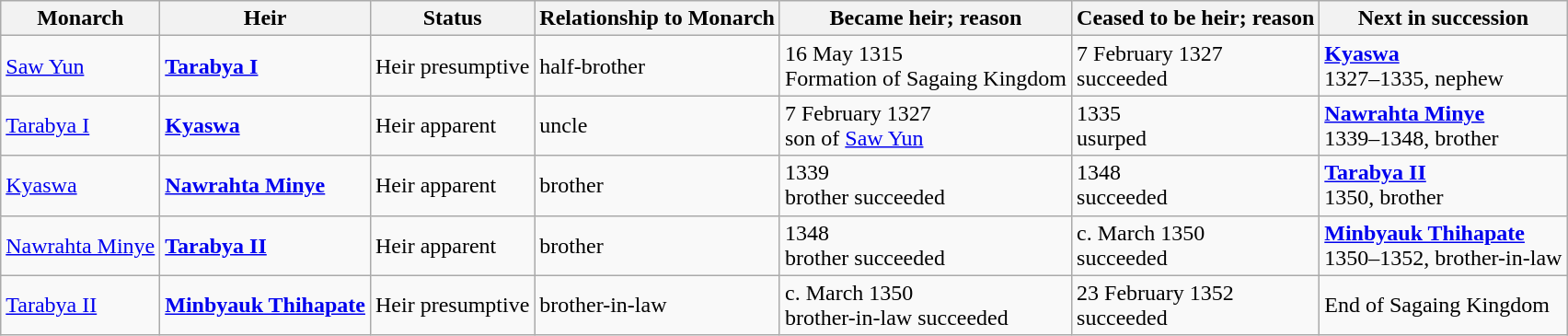<table class="wikitable">
<tr>
<th>Monarch</th>
<th>Heir</th>
<th>Status</th>
<th>Relationship to Monarch</th>
<th>Became heir; reason</th>
<th>Ceased to be heir; reason</th>
<th>Next in succession</th>
</tr>
<tr>
<td><a href='#'>Saw Yun</a></td>
<td><strong><a href='#'>Tarabya I</a></strong></td>
<td>Heir presumptive</td>
<td>half-brother</td>
<td>16 May 1315<br>Formation of Sagaing Kingdom</td>
<td>7 February 1327<br>succeeded</td>
<td><strong><a href='#'>Kyaswa</a></strong><br>1327–1335, nephew</td>
</tr>
<tr>
<td><a href='#'>Tarabya I</a></td>
<td><strong><a href='#'>Kyaswa</a></strong></td>
<td>Heir apparent</td>
<td>uncle</td>
<td>7 February 1327<br>son of <a href='#'>Saw Yun</a></td>
<td>1335<br>usurped</td>
<td><strong><a href='#'>Nawrahta Minye</a></strong><br>1339–1348, brother</td>
</tr>
<tr>
<td><a href='#'>Kyaswa</a></td>
<td><strong><a href='#'>Nawrahta Minye</a></strong></td>
<td>Heir apparent</td>
<td>brother</td>
<td>1339<br>brother succeeded</td>
<td>1348<br>succeeded</td>
<td><strong><a href='#'>Tarabya II</a></strong><br>1350, brother</td>
</tr>
<tr>
<td><a href='#'>Nawrahta Minye</a></td>
<td><strong><a href='#'>Tarabya II</a></strong></td>
<td>Heir apparent</td>
<td>brother</td>
<td>1348<br>brother succeeded</td>
<td>c. March 1350<br>succeeded</td>
<td><strong><a href='#'>Minbyauk Thihapate</a></strong><br>1350–1352, brother-in-law</td>
</tr>
<tr>
<td><a href='#'>Tarabya II</a></td>
<td><strong><a href='#'>Minbyauk Thihapate</a></strong></td>
<td>Heir presumptive</td>
<td>brother-in-law</td>
<td>c. March 1350<br>brother-in-law succeeded</td>
<td>23 February 1352<br>succeeded</td>
<td>End of Sagaing Kingdom</td>
</tr>
</table>
